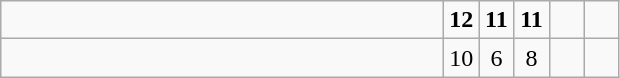<table class="wikitable">
<tr>
<td style="width:18em"></td>
<td align=center style="width:1em"><strong>12</strong></td>
<td align=center style="width:1em"><strong>11</strong></td>
<td align=center style="width:1em"><strong>11</strong></td>
<td align=center style="width:1em"></td>
<td align=center style="width:1em"></td>
</tr>
<tr>
<td style="width:18em"></td>
<td align=center style="width:1em">10</td>
<td align=center style="width:1em">6</td>
<td align=center style="width:1em">8</td>
<td align=center style="width:1em"></td>
<td align=center style="width:1em"></td>
</tr>
</table>
